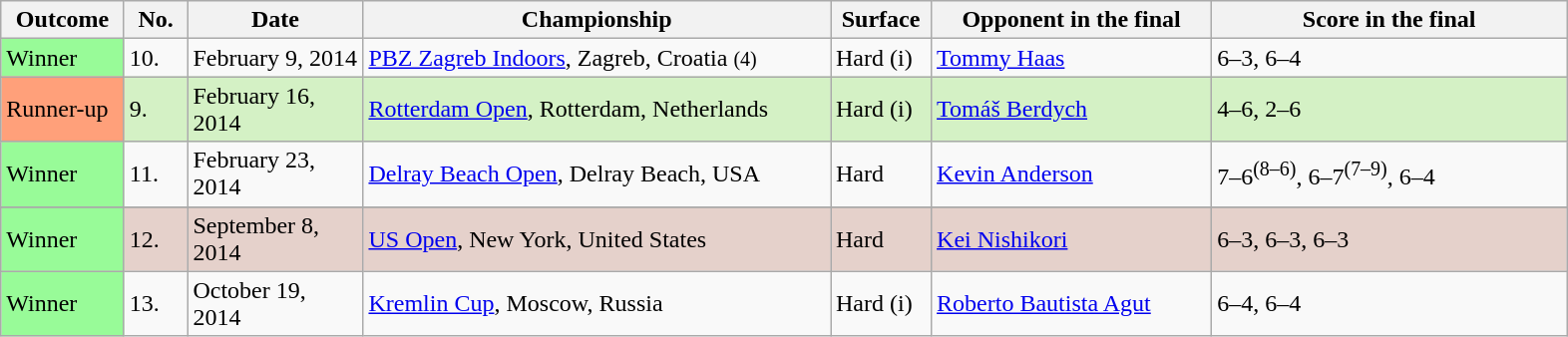<table class="sortable wikitable">
<tr>
<th width=75>Outcome</th>
<th width=35>No.</th>
<th width=110>Date</th>
<th width=305>Championship</th>
<th width=60>Surface</th>
<th width=180>Opponent in the final</th>
<th width=230>Score in the final</th>
</tr>
<tr>
<td bgcolor=98fb98>Winner</td>
<td>10.</td>
<td>February 9, 2014</td>
<td><a href='#'>PBZ Zagreb Indoors</a>, Zagreb, Croatia <small>(4)</small></td>
<td>Hard (i)</td>
<td> <a href='#'>Tommy Haas</a></td>
<td>6–3, 6–4</td>
</tr>
<tr bgcolor=D4F1C5>
<td bgcolor=FFA07A>Runner-up</td>
<td>9.</td>
<td>February 16, 2014</td>
<td><a href='#'>Rotterdam Open</a>, Rotterdam, Netherlands</td>
<td>Hard (i)</td>
<td> <a href='#'>Tomáš Berdych</a></td>
<td>4–6, 2–6</td>
</tr>
<tr>
<td bgcolor=98fb98>Winner</td>
<td>11.</td>
<td>February 23, 2014</td>
<td><a href='#'>Delray Beach Open</a>, Delray Beach, USA</td>
<td>Hard</td>
<td> <a href='#'>Kevin Anderson</a></td>
<td>7–6<sup>(8–6)</sup>, 6–7<sup>(7–9)</sup>, 6–4</td>
</tr>
<tr bgcolor=dfe2e9>
</tr>
<tr>
</tr>
<tr style="background:#e5d1cb;">
<td bgcolor=98fb98>Winner</td>
<td>12.</td>
<td>September 8, 2014</td>
<td><a href='#'>US Open</a>, New York, United States</td>
<td>Hard</td>
<td> <a href='#'>Kei Nishikori</a></td>
<td>6–3, 6–3, 6–3</td>
</tr>
<tr>
<td bgcolor=98fb98>Winner</td>
<td>13.</td>
<td>October 19, 2014</td>
<td><a href='#'>Kremlin Cup</a>, Moscow, Russia</td>
<td>Hard (i)</td>
<td> <a href='#'>Roberto Bautista Agut</a></td>
<td>6–4, 6–4</td>
</tr>
</table>
